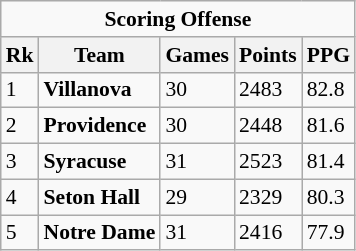<table class="wikitable" style="white-space:nowrap; font-size:90%;">
<tr>
<td colspan=5 align=center><strong>Scoring Offense</strong></td>
</tr>
<tr>
<th>Rk</th>
<th>Team</th>
<th>Games</th>
<th>Points</th>
<th>PPG</th>
</tr>
<tr>
<td>1</td>
<td><strong>Villanova</strong></td>
<td>30</td>
<td>2483</td>
<td>82.8</td>
</tr>
<tr>
<td>2</td>
<td><strong>Providence</strong></td>
<td>30</td>
<td>2448</td>
<td>81.6</td>
</tr>
<tr>
<td>3</td>
<td><strong>Syracuse</strong></td>
<td>31</td>
<td>2523</td>
<td>81.4</td>
</tr>
<tr>
<td>4</td>
<td><strong>Seton Hall</strong></td>
<td>29</td>
<td>2329</td>
<td>80.3</td>
</tr>
<tr>
<td>5</td>
<td><strong>Notre Dame</strong></td>
<td>31</td>
<td>2416</td>
<td>77.9</td>
</tr>
</table>
